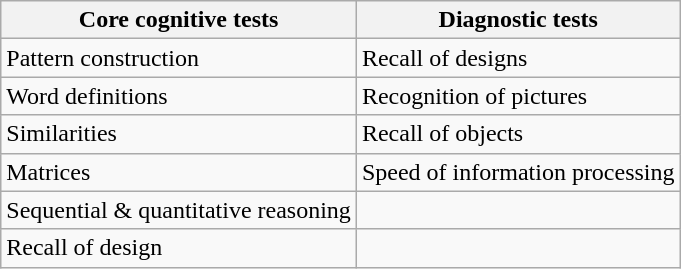<table class="wikitable">
<tr>
<th>Core cognitive tests</th>
<th>Diagnostic tests</th>
</tr>
<tr>
<td>Pattern construction</td>
<td>Recall of designs</td>
</tr>
<tr>
<td>Word definitions</td>
<td>Recognition of pictures</td>
</tr>
<tr>
<td>Similarities</td>
<td>Recall of objects</td>
</tr>
<tr>
<td>Matrices</td>
<td>Speed of information processing</td>
</tr>
<tr>
<td>Sequential & quantitative reasoning</td>
<td></td>
</tr>
<tr>
<td>Recall of design</td>
<td></td>
</tr>
</table>
